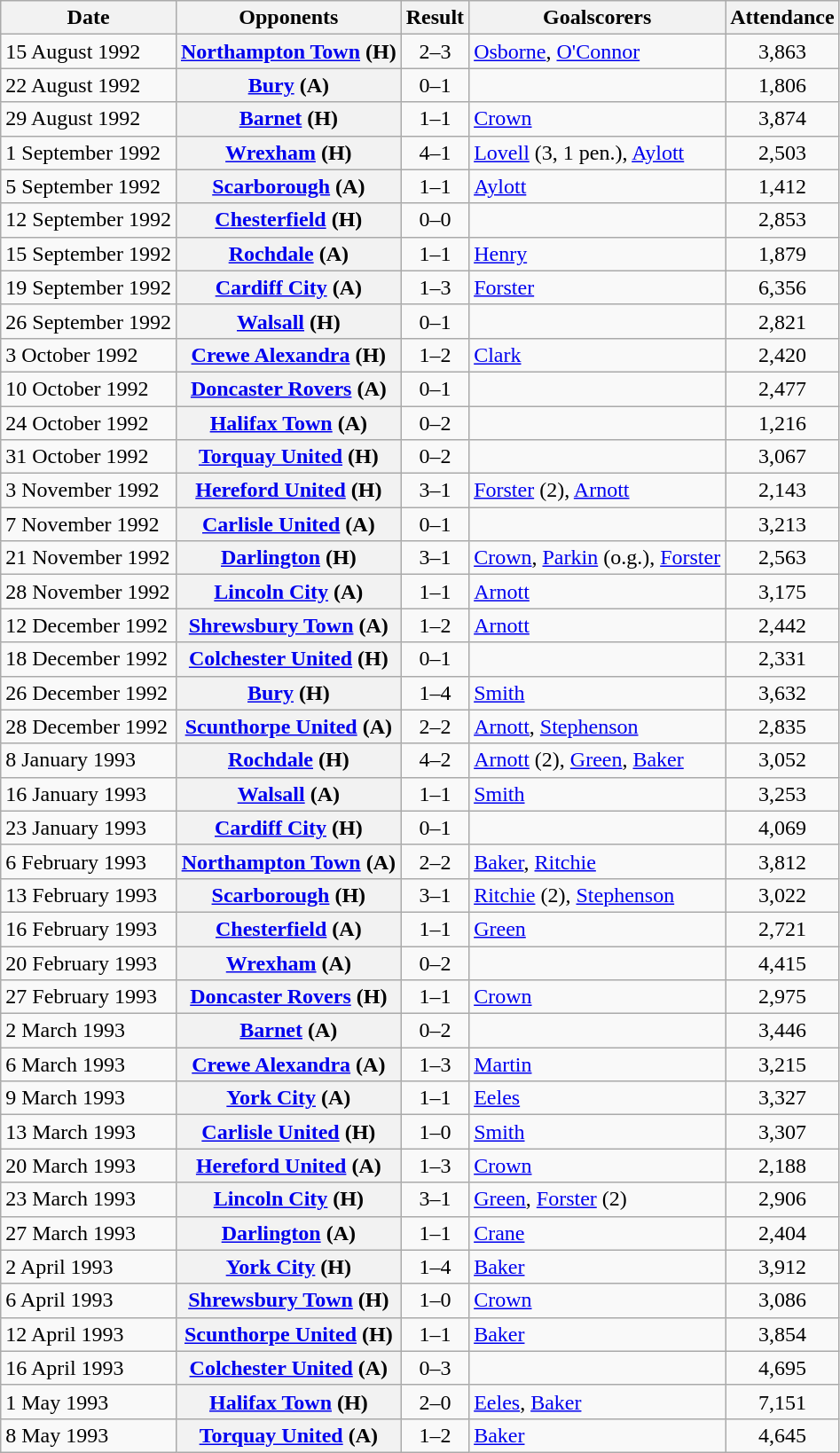<table class="wikitable plainrowheaders sortable">
<tr>
<th scope=col>Date</th>
<th scope=col>Opponents</th>
<th scope=col>Result</th>
<th scope=col class=unsortable>Goalscorers</th>
<th scope=col>Attendance</th>
</tr>
<tr>
<td>15 August 1992</td>
<th scope=row><a href='#'>Northampton Town</a> (H)</th>
<td align=center>2–3</td>
<td><a href='#'>Osborne</a>, <a href='#'>O'Connor</a></td>
<td align=center>3,863</td>
</tr>
<tr>
<td>22 August 1992</td>
<th scope=row><a href='#'>Bury</a> (A)</th>
<td align=center>0–1</td>
<td></td>
<td align=center>1,806</td>
</tr>
<tr>
<td>29 August 1992</td>
<th scope=row><a href='#'>Barnet</a> (H)</th>
<td align=center>1–1</td>
<td><a href='#'>Crown</a></td>
<td align=center>3,874</td>
</tr>
<tr>
<td>1 September 1992</td>
<th scope=row><a href='#'>Wrexham</a> (H)</th>
<td align=center>4–1</td>
<td><a href='#'>Lovell</a> (3, 1 pen.), <a href='#'>Aylott</a></td>
<td align=center>2,503</td>
</tr>
<tr>
<td>5 September 1992</td>
<th scope=row><a href='#'>Scarborough</a> (A)</th>
<td align=center>1–1</td>
<td><a href='#'>Aylott</a></td>
<td align=center>1,412</td>
</tr>
<tr>
<td>12 September 1992</td>
<th scope=row><a href='#'>Chesterfield</a> (H)</th>
<td align=center>0–0</td>
<td></td>
<td align=center>2,853</td>
</tr>
<tr>
<td>15 September 1992</td>
<th scope=row><a href='#'>Rochdale</a> (A)</th>
<td align=center>1–1</td>
<td><a href='#'>Henry</a></td>
<td align=center>1,879</td>
</tr>
<tr>
<td>19 September 1992</td>
<th scope=row><a href='#'>Cardiff City</a> (A)</th>
<td align=center>1–3</td>
<td><a href='#'>Forster</a></td>
<td align=center>6,356</td>
</tr>
<tr>
<td>26 September 1992</td>
<th scope=row><a href='#'>Walsall</a> (H)</th>
<td align=center>0–1</td>
<td></td>
<td align=center>2,821</td>
</tr>
<tr>
<td>3 October 1992</td>
<th scope=row><a href='#'>Crewe Alexandra</a> (H)</th>
<td align=center>1–2</td>
<td><a href='#'>Clark</a></td>
<td align=center>2,420</td>
</tr>
<tr>
<td>10 October 1992</td>
<th scope=row><a href='#'>Doncaster Rovers</a> (A)</th>
<td align=center>0–1</td>
<td></td>
<td align=center>2,477</td>
</tr>
<tr>
<td>24 October 1992</td>
<th scope=row><a href='#'>Halifax Town</a> (A)</th>
<td align=center>0–2</td>
<td></td>
<td align=center>1,216</td>
</tr>
<tr>
<td>31 October 1992</td>
<th scope=row><a href='#'>Torquay United</a> (H)</th>
<td align=center>0–2</td>
<td></td>
<td align=center>3,067</td>
</tr>
<tr>
<td>3 November 1992</td>
<th scope=row><a href='#'>Hereford United</a> (H)</th>
<td align=center>3–1</td>
<td><a href='#'>Forster</a> (2), <a href='#'>Arnott</a></td>
<td align=center>2,143</td>
</tr>
<tr>
<td>7 November 1992</td>
<th scope=row><a href='#'>Carlisle United</a> (A)</th>
<td align=center>0–1</td>
<td></td>
<td align=center>3,213</td>
</tr>
<tr>
<td>21 November 1992</td>
<th scope=row><a href='#'>Darlington</a> (H)</th>
<td align=center>3–1</td>
<td><a href='#'>Crown</a>, <a href='#'>Parkin</a> (o.g.), <a href='#'>Forster</a></td>
<td align=center>2,563</td>
</tr>
<tr>
<td>28 November 1992</td>
<th scope=row><a href='#'>Lincoln City</a> (A)</th>
<td align=center>1–1</td>
<td><a href='#'>Arnott</a></td>
<td align=center>3,175</td>
</tr>
<tr>
<td>12 December 1992</td>
<th scope=row><a href='#'>Shrewsbury Town</a> (A)</th>
<td align=center>1–2</td>
<td><a href='#'>Arnott</a></td>
<td align=center>2,442</td>
</tr>
<tr>
<td>18 December 1992</td>
<th scope=row><a href='#'>Colchester United</a> (H)</th>
<td align=center>0–1</td>
<td></td>
<td align=center>2,331</td>
</tr>
<tr>
<td>26 December 1992</td>
<th scope=row><a href='#'>Bury</a> (H)</th>
<td align=center>1–4</td>
<td><a href='#'>Smith</a></td>
<td align=center>3,632</td>
</tr>
<tr>
<td>28 December 1992</td>
<th scope=row><a href='#'>Scunthorpe United</a> (A)</th>
<td align=center>2–2</td>
<td><a href='#'>Arnott</a>, <a href='#'>Stephenson</a></td>
<td align=center>2,835</td>
</tr>
<tr>
<td>8 January 1993</td>
<th scope=row><a href='#'>Rochdale</a> (H)</th>
<td align=center>4–2</td>
<td><a href='#'>Arnott</a> (2), <a href='#'>Green</a>, <a href='#'>Baker</a></td>
<td align=center>3,052</td>
</tr>
<tr>
<td>16 January 1993</td>
<th scope=row><a href='#'>Walsall</a> (A)</th>
<td align=center>1–1</td>
<td><a href='#'>Smith</a></td>
<td align=center>3,253</td>
</tr>
<tr>
<td>23 January 1993</td>
<th scope=row><a href='#'>Cardiff City</a> (H)</th>
<td align=center>0–1</td>
<td></td>
<td align=center>4,069</td>
</tr>
<tr>
<td>6 February 1993</td>
<th scope=row><a href='#'>Northampton Town</a> (A)</th>
<td align=center>2–2</td>
<td><a href='#'>Baker</a>, <a href='#'>Ritchie</a></td>
<td align=center>3,812</td>
</tr>
<tr>
<td>13 February 1993</td>
<th scope=row><a href='#'>Scarborough</a> (H)</th>
<td align=center>3–1</td>
<td><a href='#'>Ritchie</a> (2), <a href='#'>Stephenson</a></td>
<td align=center>3,022</td>
</tr>
<tr>
<td>16 February 1993</td>
<th scope=row><a href='#'>Chesterfield</a> (A)</th>
<td align=center>1–1</td>
<td><a href='#'>Green</a></td>
<td align=center>2,721</td>
</tr>
<tr>
<td>20 February 1993</td>
<th scope=row><a href='#'>Wrexham</a> (A)</th>
<td align=center>0–2</td>
<td></td>
<td align=center>4,415</td>
</tr>
<tr>
<td>27 February 1993</td>
<th scope=row><a href='#'>Doncaster Rovers</a> (H)</th>
<td align=center>1–1</td>
<td><a href='#'>Crown</a></td>
<td align=center>2,975</td>
</tr>
<tr>
<td>2 March 1993</td>
<th scope=row><a href='#'>Barnet</a> (A)</th>
<td align=center>0–2</td>
<td></td>
<td align=center>3,446</td>
</tr>
<tr>
<td>6 March 1993</td>
<th scope=row><a href='#'>Crewe Alexandra</a> (A)</th>
<td align=center>1–3</td>
<td><a href='#'>Martin</a></td>
<td align=center>3,215</td>
</tr>
<tr>
<td>9 March 1993</td>
<th scope=row><a href='#'>York City</a> (A)</th>
<td align=center>1–1</td>
<td><a href='#'>Eeles</a></td>
<td align=center>3,327</td>
</tr>
<tr>
<td>13 March 1993</td>
<th scope=row><a href='#'>Carlisle United</a> (H)</th>
<td align=center>1–0</td>
<td><a href='#'>Smith</a></td>
<td align=center>3,307</td>
</tr>
<tr>
<td>20 March 1993</td>
<th scope=row><a href='#'>Hereford United</a> (A)</th>
<td align=center>1–3</td>
<td><a href='#'>Crown</a></td>
<td align=center>2,188</td>
</tr>
<tr>
<td>23 March 1993</td>
<th scope=row><a href='#'>Lincoln City</a> (H)</th>
<td align=center>3–1</td>
<td><a href='#'>Green</a>, <a href='#'>Forster</a> (2)</td>
<td align=center>2,906</td>
</tr>
<tr>
<td>27 March 1993</td>
<th scope=row><a href='#'>Darlington</a> (A)</th>
<td align=center>1–1</td>
<td><a href='#'>Crane</a></td>
<td align=center>2,404</td>
</tr>
<tr>
<td>2 April 1993</td>
<th scope=row><a href='#'>York City</a> (H)</th>
<td align=center>1–4</td>
<td><a href='#'>Baker</a></td>
<td align=center>3,912</td>
</tr>
<tr>
<td>6 April 1993</td>
<th scope=row><a href='#'>Shrewsbury Town</a> (H)</th>
<td align=center>1–0</td>
<td><a href='#'>Crown</a></td>
<td align=center>3,086</td>
</tr>
<tr>
<td>12 April 1993</td>
<th scope=row><a href='#'>Scunthorpe United</a> (H)</th>
<td align=center>1–1</td>
<td><a href='#'>Baker</a></td>
<td align=center>3,854</td>
</tr>
<tr>
<td>16 April 1993</td>
<th scope=row><a href='#'>Colchester United</a> (A)</th>
<td align=center>0–3</td>
<td></td>
<td align=center>4,695</td>
</tr>
<tr>
<td>1 May 1993</td>
<th scope=row><a href='#'>Halifax Town</a> (H)</th>
<td align=center>2–0</td>
<td><a href='#'>Eeles</a>, <a href='#'>Baker</a></td>
<td align=center>7,151</td>
</tr>
<tr>
<td>8 May 1993</td>
<th scope=row><a href='#'>Torquay United</a> (A)</th>
<td align=center>1–2</td>
<td><a href='#'>Baker</a></td>
<td align=center>4,645</td>
</tr>
</table>
